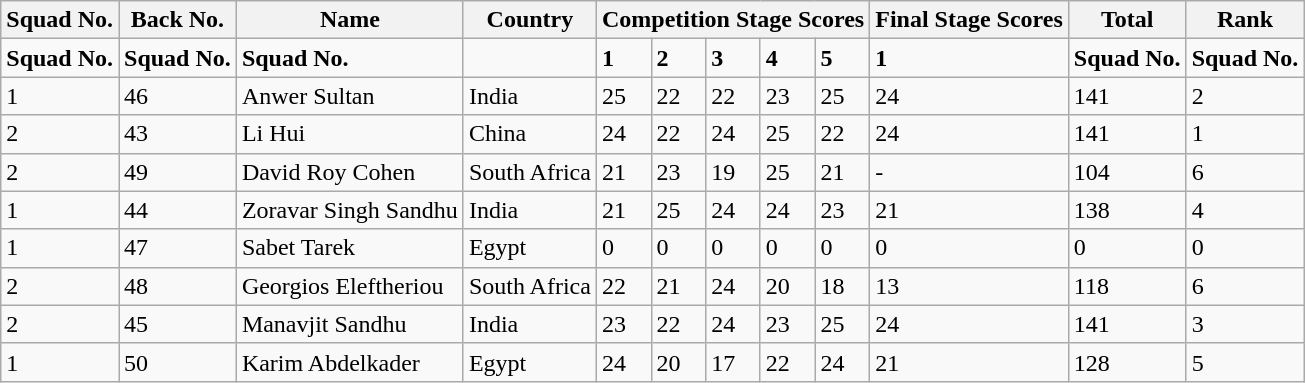<table class="wikitable">
<tr>
<th>Squad No.</th>
<th>Back No.</th>
<th>Name</th>
<th>Country</th>
<th colspan="5">Competition Stage Scores</th>
<th>Final Stage Scores</th>
<th>Total</th>
<th>Rank</th>
</tr>
<tr>
<td><span><strong>Squad No.</strong></span></td>
<td><span><strong>Squad No.</strong></span></td>
<td><span><strong>Squad No.</strong></span></td>
<td></td>
<td><strong>1</strong></td>
<td><strong>2</strong></td>
<td><strong>3</strong></td>
<td><strong>4</strong></td>
<td><strong>5</strong></td>
<td><strong>1</strong></td>
<td><span><strong>Squad No.</strong></span></td>
<td><span><strong>Squad No.</strong></span></td>
</tr>
<tr>
<td>1</td>
<td>46</td>
<td>Anwer Sultan</td>
<td>India</td>
<td>25</td>
<td>22</td>
<td>22</td>
<td>23</td>
<td>25</td>
<td>24</td>
<td>141</td>
<td>2</td>
</tr>
<tr>
<td>2</td>
<td>43</td>
<td>Li Hui</td>
<td>China</td>
<td>24</td>
<td>22</td>
<td>24</td>
<td>25</td>
<td>22</td>
<td>24</td>
<td>141</td>
<td>1</td>
</tr>
<tr>
<td>2</td>
<td>49</td>
<td>David Roy Cohen</td>
<td>South Africa</td>
<td>21</td>
<td>23</td>
<td>19</td>
<td>25</td>
<td>21</td>
<td>-</td>
<td>104</td>
<td>6</td>
</tr>
<tr>
<td>1</td>
<td>44</td>
<td>Zoravar Singh Sandhu</td>
<td>India</td>
<td>21</td>
<td>25</td>
<td>24</td>
<td>24</td>
<td>23</td>
<td>21</td>
<td>138</td>
<td>4</td>
</tr>
<tr>
<td>1</td>
<td>47</td>
<td>Sabet Tarek</td>
<td>Egypt</td>
<td>0</td>
<td>0</td>
<td>0</td>
<td>0</td>
<td>0</td>
<td>0</td>
<td>0</td>
<td>0</td>
</tr>
<tr>
<td>2</td>
<td>48</td>
<td>Georgios Eleftheriou</td>
<td>South Africa</td>
<td>22</td>
<td>21</td>
<td>24</td>
<td>20</td>
<td>18</td>
<td>13</td>
<td>118</td>
<td>6</td>
</tr>
<tr>
<td>2</td>
<td>45</td>
<td>Manavjit Sandhu</td>
<td>India</td>
<td>23</td>
<td>22</td>
<td>24</td>
<td>23</td>
<td>25</td>
<td>24</td>
<td>141</td>
<td>3</td>
</tr>
<tr>
<td>1</td>
<td>50</td>
<td>Karim Abdelkader</td>
<td>Egypt</td>
<td>24</td>
<td>20</td>
<td>17</td>
<td>22</td>
<td>24</td>
<td>21</td>
<td>128</td>
<td>5</td>
</tr>
</table>
